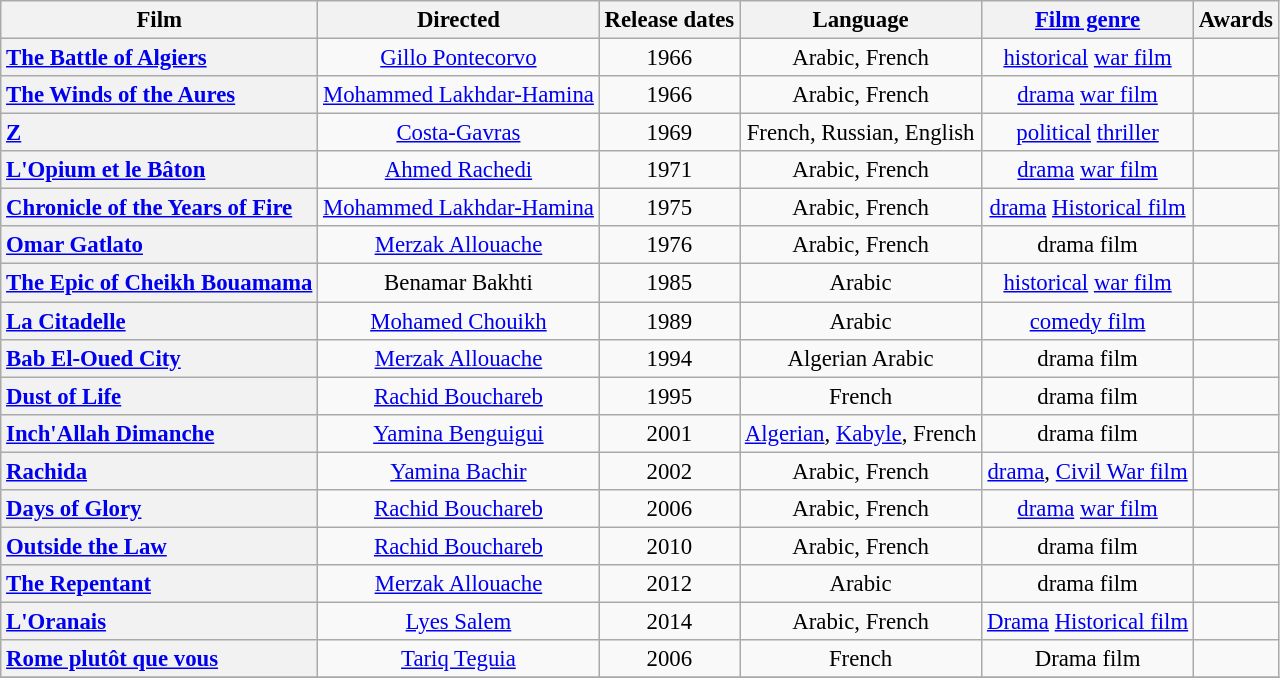<table class="wikitable plainrowheaders sortable" style="text-align:center;font-size:95%">
<tr>
<th scope="col">Film</th>
<th scope="col">Directed</th>
<th scope="col">Release dates</th>
<th scope="col">Language</th>
<th scope="col"><a href='#'>Film genre</a></th>
<th scope="col">Awards</th>
</tr>
<tr>
<th scope="row" style="text-align:left;"><a href='#'>The Battle of Algiers</a> </th>
<td><a href='#'>Gillo Pontecorvo</a></td>
<td>1966</td>
<td>Arabic, French</td>
<td><a href='#'>historical</a> <a href='#'>war film</a></td>
<td> </td>
</tr>
<tr>
<th scope="row" style="text-align:left;"><a href='#'>The Winds of the Aures</a> </th>
<td><a href='#'>Mohammed Lakhdar-Hamina</a></td>
<td>1966</td>
<td>Arabic, French</td>
<td><a href='#'>drama</a> <a href='#'>war film</a></td>
<td> </td>
</tr>
<tr>
<th scope="row" style="text-align:left;"><a href='#'>Z</a> </th>
<td><a href='#'>Costa-Gavras</a></td>
<td>1969</td>
<td>French, Russian, English</td>
<td><a href='#'>political</a> <a href='#'>thriller</a></td>
<td> <br> </td>
</tr>
<tr>
<th scope="row" style="text-align:left;"><a href='#'>L'Opium et le Bâton</a> </th>
<td><a href='#'>Ahmed Rachedi</a></td>
<td>1971</td>
<td>Arabic, French</td>
<td><a href='#'>drama</a> <a href='#'>war film</a></td>
<td> </td>
</tr>
<tr>
<th scope="row" style="text-align:left;"><a href='#'>Chronicle of the Years of Fire</a> </th>
<td><a href='#'>Mohammed Lakhdar-Hamina</a></td>
<td>1975</td>
<td>Arabic, French</td>
<td><a href='#'>drama</a> <a href='#'>Historical film</a></td>
<td> </td>
</tr>
<tr>
<th scope="row" style="text-align:left;"><a href='#'>Omar Gatlato</a> </th>
<td><a href='#'>Merzak Allouache</a></td>
<td>1976</td>
<td>Arabic, French</td>
<td>drama film</td>
<td> </td>
</tr>
<tr>
<th scope="row" style="text-align:left;"><a href='#'>The Epic of Cheikh Bouamama</a> </th>
<td>Benamar Bakhti</td>
<td>1985</td>
<td>Arabic</td>
<td><a href='#'>historical</a> <a href='#'>war film</a></td>
<td> </td>
</tr>
<tr>
<th scope="row" style="text-align:left;"><a href='#'>La Citadelle</a> </th>
<td><a href='#'>Mohamed Chouikh</a></td>
<td>1989</td>
<td>Arabic</td>
<td><a href='#'>comedy film</a></td>
<td> </td>
</tr>
<tr>
<th scope="row" style="text-align:left;"><a href='#'>Bab El-Oued City</a> </th>
<td><a href='#'>Merzak Allouache</a></td>
<td>1994</td>
<td>Algerian Arabic</td>
<td>drama film</td>
<td> </td>
</tr>
<tr>
<th scope="row" style="text-align:left;"><a href='#'>Dust of Life</a> </th>
<td><a href='#'>Rachid Bouchareb</a></td>
<td>1995</td>
<td>French</td>
<td>drama film</td>
<td> </td>
</tr>
<tr>
<th scope="row" style="text-align:left;"><a href='#'>Inch'Allah Dimanche</a> </th>
<td><a href='#'>Yamina Benguigui</a></td>
<td>2001</td>
<td><a href='#'>Algerian</a>, <a href='#'>Kabyle</a>, French</td>
<td>drama film</td>
<td> </td>
</tr>
<tr>
<th scope="row" style="text-align:left;"><a href='#'>Rachida</a> </th>
<td><a href='#'>Yamina Bachir</a></td>
<td>2002</td>
<td>Arabic, French</td>
<td><a href='#'>drama</a>, <a href='#'>Civil War film</a></td>
<td> </td>
</tr>
<tr>
<th scope="row" style="text-align:left;"><a href='#'>Days of Glory</a> </th>
<td><a href='#'>Rachid Bouchareb</a></td>
<td>2006</td>
<td>Arabic, French</td>
<td><a href='#'>drama</a> <a href='#'>war film</a></td>
<td> </td>
</tr>
<tr>
<th scope="row" style="text-align:left;"><a href='#'>Outside the Law</a> </th>
<td><a href='#'>Rachid Bouchareb</a></td>
<td>2010</td>
<td>Arabic, French</td>
<td>drama film</td>
<td> </td>
</tr>
<tr>
<th scope="row" style="text-align:left;"><a href='#'>The Repentant</a> </th>
<td><a href='#'>Merzak Allouache</a></td>
<td>2012</td>
<td>Arabic</td>
<td>drama film</td>
<td> </td>
</tr>
<tr>
<th scope="row" style="text-align:left;"><a href='#'>L'Oranais</a> </th>
<td><a href='#'>Lyes Salem</a></td>
<td>2014</td>
<td>Arabic, French</td>
<td><a href='#'>Drama</a> <a href='#'>Historical film</a></td>
<td> </td>
</tr>
<tr>
<th scope="row" style="text-align:left;"><a href='#'>Rome plutôt que vous</a> </th>
<td><a href='#'>Tariq Teguia</a></td>
<td>2006</td>
<td>French</td>
<td>Drama film</td>
<td> </td>
</tr>
<tr>
</tr>
</table>
